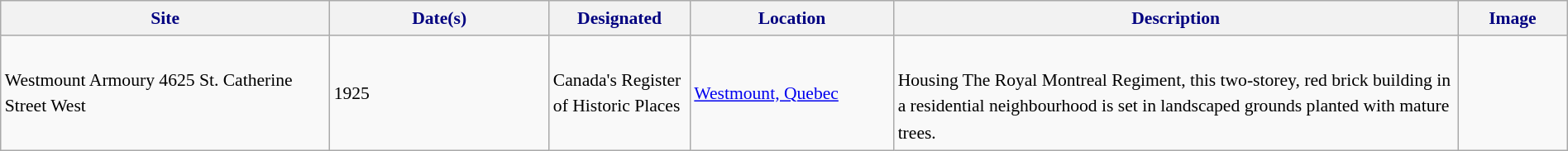<table class="wikitable sortable" style="font-size:90%;width:100%;border:0px;text-align:left;line-height:150%;">
<tr>
<th style="background: #f2f2f2; color: #000080" width="21%">Site</th>
<th style="background: #f2f2f2; color: #000080" width="14%">Date(s)</th>
<th style="background: #f2f2f2; color: #000080" width="9%">Designated</th>
<th style="background: #f2f2f2; color: #000080" width="13%">Location</th>
<th style="background: #f2f2f2; color: #000080" width="36%" class="unsortable">Description</th>
<th style="background: #f2f2f2; color: #000080" width="7%" class="unsortable">Image</th>
</tr>
<tr>
<td>Westmount Armoury 4625 St. Catherine Street West</td>
<td>1925</td>
<td>Canada's Register of Historic Places</td>
<td><a href='#'>Westmount, Quebec</a></td>
<td><br>Housing The Royal Montreal Regiment, this two-storey, red brick building in a residential neighbourhood is set in landscaped grounds planted with mature trees.</td>
<td></td>
</tr>
<tr>
</tr>
</table>
